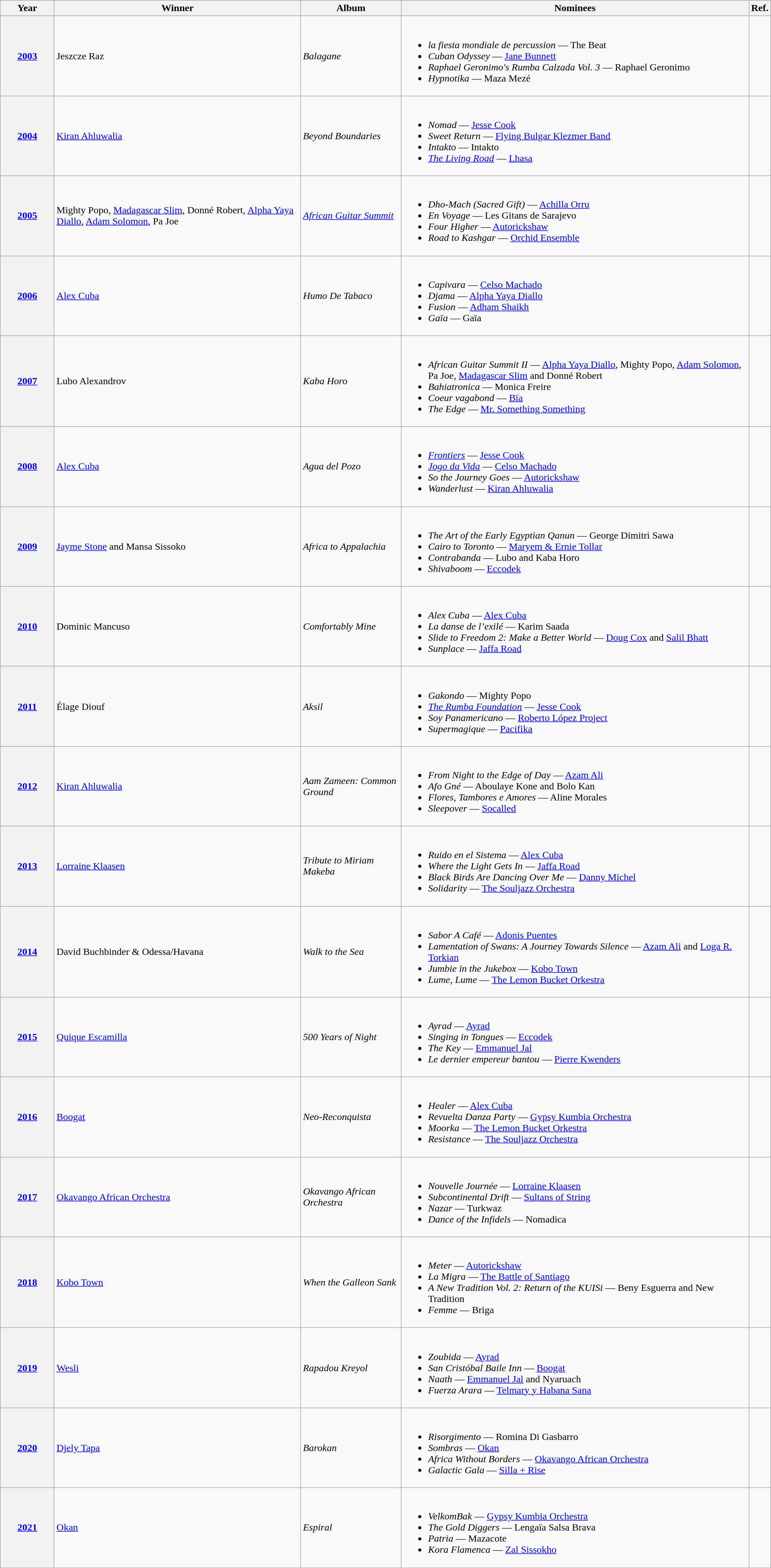<table class="wikitable sortable">
<tr>
<th scope="col" style="width:5em;">Year</th>
<th scope="col">Winner</th>
<th scope="col">Album</th>
<th scope="col" class="unsortable">Nominees</th>
<th scope="col" class="unsortable">Ref.</th>
</tr>
<tr>
<th scope="row"><a href='#'>2003</a></th>
<td>Jeszcze Raz</td>
<td><em>Balagane</em></td>
<td><br><ul><li><em>la fiesta mondiale de percussion</em> — The Beat</li><li><em>Cuban Odyssey</em> — <a href='#'>Jane Bunnett</a></li><li><em>Raphael Geronimo's Rumba Calzada Vol. 3</em> — Raphael Geronimo</li><li><em>Hypnotika</em> — Maza Mezé</li></ul></td>
<td align="center"></td>
</tr>
<tr>
<th scope="row"><a href='#'>2004</a></th>
<td><a href='#'>Kiran Ahluwalia</a></td>
<td><em>Beyond Boundaries</em></td>
<td><br><ul><li><em>Nomad</em> — <a href='#'>Jesse Cook</a></li><li><em>Sweet Return</em> — <a href='#'>Flying Bulgar Klezmer Band</a></li><li><em>Intakto</em> — Intakto</li><li><em><a href='#'>The Living Road</a></em> — <a href='#'>Lhasa</a></li></ul></td>
<td align="center"></td>
</tr>
<tr>
<th scope="row"><a href='#'>2005</a></th>
<td>Mighty Popo, <a href='#'>Madagascar Slim</a>, Donné Robert, <a href='#'>Alpha Yaya Diallo</a>, <a href='#'>Adam Solomon</a>, Pa Joe</td>
<td><em><a href='#'>African Guitar Summit</a></em></td>
<td><br><ul><li><em>Dho-Mach (Sacred Gift)</em> — <a href='#'>Achilla Orru</a></li><li><em>En Voyage</em> — Les Gitans de Sarajevo</li><li><em>Four Higher</em> — <a href='#'>Autorickshaw</a></li><li><em>Road to Kashgar</em> — <a href='#'>Orchid Ensemble</a></li></ul></td>
<td align="center"></td>
</tr>
<tr>
<th scope="row"><a href='#'>2006</a></th>
<td><a href='#'>Alex Cuba</a></td>
<td><em>Humo De Tabaco</em></td>
<td><br><ul><li><em>Capivara</em> — <a href='#'>Celso Machado</a></li><li><em>Djama</em> — <a href='#'>Alpha Yaya Diallo</a></li><li><em>Fusion</em> — <a href='#'>Adham Shaikh</a></li><li><em>Gaïa</em> — Gaïa</li></ul></td>
<td align="center"></td>
</tr>
<tr>
<th scope="row"><a href='#'>2007</a></th>
<td>Lubo Alexandrov</td>
<td><em>Kaba Horo</em></td>
<td><br><ul><li><em>African Guitar Summit II</em> — <a href='#'>Alpha Yaya Diallo</a>, Mighty Popo, <a href='#'>Adam Solomon</a>, Pa Joe, <a href='#'>Madagascar Slim</a> and Donné Robert</li><li><em>Bahiatronica</em> — Monica Freire</li><li><em>Coeur vagabond</em> — <a href='#'>Bïa</a></li><li><em>The Edge</em> — <a href='#'>Mr. Something Something</a></li></ul></td>
<td align="center"></td>
</tr>
<tr>
<th scope="row"><a href='#'>2008</a></th>
<td><a href='#'>Alex Cuba</a></td>
<td><em>Agua del Pozo</em></td>
<td><br><ul><li><em><a href='#'>Frontiers</a></em> — <a href='#'>Jesse Cook</a></li><li><em><a href='#'>Jogo da Vida</a></em> — <a href='#'>Celso Machado</a></li><li><em>So the Journey Goes</em> — <a href='#'>Autorickshaw</a></li><li><em>Wanderlust</em> — <a href='#'>Kiran Ahluwalia</a></li></ul></td>
<td align="center"></td>
</tr>
<tr>
<th scope="row"><a href='#'>2009</a></th>
<td><a href='#'>Jayme Stone</a> and Mansa Sissoko</td>
<td><em>Africa to Appalachia</em></td>
<td><br><ul><li><em>The Art of the Early Egyptian Qanun</em> — George Dimitri Sawa</li><li><em>Cairo to Toronto</em> — <a href='#'>Maryem & Ernie Tollar</a></li><li><em>Contrabanda</em> — Lubo and Kaba Horo</li><li><em>Shivaboom</em> — <a href='#'>Eccodek</a></li></ul></td>
<td align="center"></td>
</tr>
<tr>
<th scope="row"><a href='#'>2010</a></th>
<td>Dominic Mancuso</td>
<td><em>Comfortably Mine</em></td>
<td><br><ul><li><em>Alex Cuba</em> — <a href='#'>Alex Cuba</a></li><li><em>La danse de l’exilé</em> — Karim Saada</li><li><em>Slide to Freedom 2: Make a Better World</em> — <a href='#'>Doug Cox</a> and <a href='#'>Salil Bhatt</a></li><li><em>Sunplace</em> — <a href='#'>Jaffa Road</a></li></ul></td>
<td align="center"></td>
</tr>
<tr>
<th scope="row"><a href='#'>2011</a></th>
<td>Élage Diouf</td>
<td><em>Aksil</em></td>
<td><br><ul><li><em>Gakondo</em> —  Mighty Popo</li><li><em><a href='#'>The Rumba Foundation</a></em> — <a href='#'>Jesse Cook</a></li><li><em>Soy Panamericano</em> —  <a href='#'>Roberto López Project</a></li><li><em>Supermagique</em> — <a href='#'>Pacifika</a></li></ul></td>
<td align="center"></td>
</tr>
<tr>
<th scope="row"><a href='#'>2012</a></th>
<td><a href='#'>Kiran Ahluwalia</a></td>
<td><em>Aam Zameen: Common Ground</em></td>
<td><br><ul><li><em>From Night to the Edge of Day</em> — <a href='#'>Azam Ali</a></li><li><em>Afo Gné</em> — Aboulaye Kone and Bolo Kan</li><li><em>Flores, Tambores e Amores</em> — Aline Morales</li><li><em>Sleepover</em> — <a href='#'>Socalled</a></li></ul></td>
<td align="center"></td>
</tr>
<tr>
<th scope="row"><a href='#'>2013</a></th>
<td><a href='#'>Lorraine Klaasen</a></td>
<td><em>Tribute to Miriam Makeba</em></td>
<td><br><ul><li><em>Ruido en el Sistema</em> — <a href='#'>Alex Cuba</a></li><li><em>Where the Light Gets In</em> — <a href='#'>Jaffa Road</a></li><li><em>Black Birds Are Dancing Over Me</em> — <a href='#'>Danny Michel</a></li><li><em>Solidarity</em> — <a href='#'>The Souljazz Orchestra</a></li></ul></td>
<td align="center"></td>
</tr>
<tr>
<th scope="row"><a href='#'>2014</a></th>
<td>David Buchbinder & Odessa/Havana</td>
<td><em>Walk to the Sea</em></td>
<td><br><ul><li><em>Sabor A Café</em> — <a href='#'>Adonis Puentes</a></li><li><em>Lamentation of Swans: A Journey Towards Silence</em> — <a href='#'>Azam Ali</a> and <a href='#'>Loga R. Torkian</a></li><li><em>Jumbie in the Jukebox</em> — <a href='#'>Kobo Town</a></li><li><em>Lume, Lume</em> — <a href='#'>The Lemon Bucket Orkestra</a></li></ul></td>
<td align="center"></td>
</tr>
<tr>
<th scope="row"><a href='#'>2015</a></th>
<td><a href='#'>Quique Escamilla</a></td>
<td><em>500 Years of Night</em></td>
<td><br><ul><li><em>Ayrad</em> — <a href='#'>Ayrad</a></li><li><em>Singing in Tongues</em> — <a href='#'>Eccodek</a></li><li><em>The Key</em> — <a href='#'>Emmanuel Jal</a></li><li><em>Le dernier empereur bantou</em> — <a href='#'>Pierre Kwenders</a></li></ul></td>
<td align="center"></td>
</tr>
<tr>
<th scope="row"><a href='#'>2016</a></th>
<td><a href='#'>Boogat</a></td>
<td><em>Neo-Reconquista</em></td>
<td><br><ul><li><em>Healer</em> — <a href='#'>Alex Cuba</a></li><li><em>Revuelta Danza Party</em> — <a href='#'>Gypsy Kumbia Orchestra</a></li><li><em>Moorka</em> — <a href='#'>The Lemon Bucket Orkestra</a></li><li><em>Resistance</em> — <a href='#'>The Souljazz Orchestra</a></li></ul></td>
<td align="center"></td>
</tr>
<tr>
<th scope="row"><a href='#'>2017</a></th>
<td><a href='#'>Okavango African Orchestra</a></td>
<td><em>Okavango African Orchestra</em></td>
<td><br><ul><li><em>Nouvelle Journée</em> — <a href='#'>Lorraine Klaasen</a></li><li><em>Subcontinental Drift</em> — <a href='#'>Sultans of String</a></li><li><em>Nazar</em> — Turkwaz</li><li><em>Dance of the Infidels</em> — Nomadica</li></ul></td>
<td align="center"></td>
</tr>
<tr>
<th scope="row"><a href='#'>2018</a></th>
<td><a href='#'>Kobo Town</a></td>
<td><em>When the Galleon Sank</em></td>
<td><br><ul><li><em>Meter</em> — <a href='#'>Autorickshaw</a></li><li><em>La Migra</em> — <a href='#'>The Battle of Santiago</a></li><li><em>A New Tradition Vol. 2: Return of the KUISi</em> — Beny Esguerra and New Tradition</li><li><em>Femme</em> — Briga</li></ul></td>
<td align="center"></td>
</tr>
<tr>
<th scope="row"><a href='#'>2019</a></th>
<td><a href='#'>Wesli</a></td>
<td><em>Rapadou Kreyol</em></td>
<td><br><ul><li><em>Zoubida</em> — <a href='#'>Ayrad</a></li><li><em>San Cristóbal Baile Inn</em> — <a href='#'>Boogat</a></li><li><em>Naath</em> — <a href='#'>Emmanuel Jal</a> and Nyaruach</li><li><em>Fuerza Arara</em> — <a href='#'>Telmary y Habana Sana</a></li></ul></td>
<td align="center"></td>
</tr>
<tr>
<th style="text-align:center;" scope="row"><a href='#'>2020</a></th>
<td><a href='#'>Djely Tapa</a></td>
<td><em>Barokan</em></td>
<td><br><ul><li><em>Risorgimento</em> — Romina Di Gasbarro</li><li><em>Sombras</em> — <a href='#'>Okan</a></li><li><em>Africa Without Borders</em> — <a href='#'>Okavango African Orchestra</a></li><li><em>Galactic Gala</em> — <a href='#'>Silla + Rise</a></li></ul></td>
<td align="center"></td>
</tr>
<tr>
<th scope="row"><a href='#'>2021</a></th>
<td><a href='#'>Okan</a></td>
<td><em>Espiral</em></td>
<td><br><ul><li><em>VelkomBak</em> — <a href='#'>Gypsy Kumbia Orchestra</a></li><li><em>The Gold Diggers</em> — Lengaïa Salsa Brava</li><li><em>Patria</em> — Mazacote</li><li><em>Kora Flamenca</em> — <a href='#'>Zal Sissokho</a></li></ul></td>
<td></td>
</tr>
</table>
